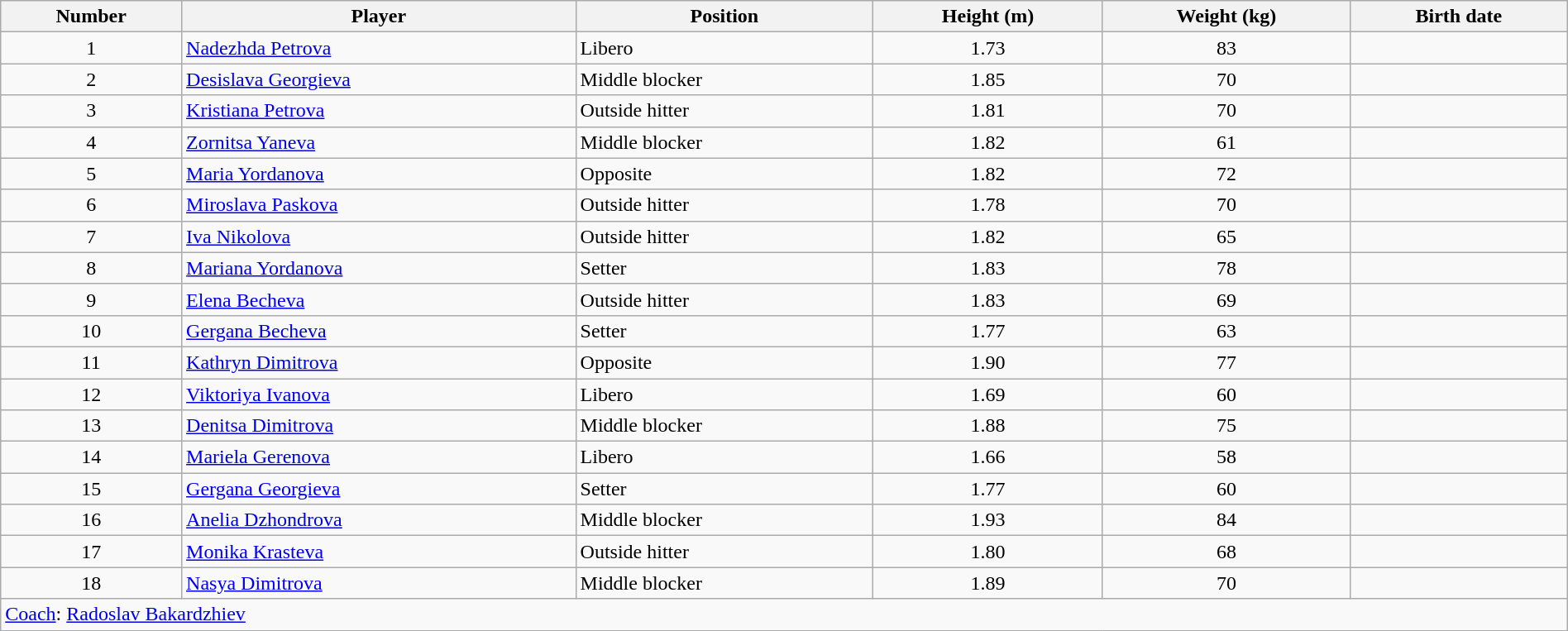<table class="wikitable" style="width:100%;">
<tr>
<th>Number</th>
<th>Player</th>
<th>Position</th>
<th>Height (m)</th>
<th>Weight (kg)</th>
<th>Birth date</th>
</tr>
<tr>
<td align=center>1</td>
<td> <a href='#'>Nadezhda Petrova</a></td>
<td>Libero</td>
<td align=center>1.73</td>
<td align=center>83</td>
<td></td>
</tr>
<tr>
<td align=center>2</td>
<td> <a href='#'>Desislava Georgieva</a></td>
<td>Middle blocker</td>
<td align=center>1.85</td>
<td align=center>70</td>
<td></td>
</tr>
<tr>
<td align=center>3</td>
<td> <a href='#'>Kristiana Petrova</a></td>
<td>Outside hitter</td>
<td align=center>1.81</td>
<td align=center>70</td>
<td></td>
</tr>
<tr>
<td align=center>4</td>
<td> <a href='#'>Zornitsa Yaneva</a></td>
<td>Middle blocker</td>
<td align=center>1.82</td>
<td align=center>61</td>
<td></td>
</tr>
<tr>
<td align=center>5</td>
<td> <a href='#'>Maria Yordanova</a></td>
<td>Opposite</td>
<td align=center>1.82</td>
<td align=center>72</td>
<td></td>
</tr>
<tr>
<td align=center>6</td>
<td> <a href='#'>Miroslava Paskova</a></td>
<td>Outside hitter</td>
<td align=center>1.78</td>
<td align=center>70</td>
<td></td>
</tr>
<tr>
<td align=center>7</td>
<td> <a href='#'>Iva Nikolova</a></td>
<td>Outside hitter</td>
<td align=center>1.82</td>
<td align=center>65</td>
<td></td>
</tr>
<tr>
<td align=center>8</td>
<td> <a href='#'>Mariana Yordanova</a></td>
<td>Setter</td>
<td align=center>1.83</td>
<td align=center>78</td>
<td></td>
</tr>
<tr>
<td align=center>9</td>
<td> <a href='#'>Elena Becheva</a></td>
<td>Outside hitter</td>
<td align=center>1.83</td>
<td align=center>69</td>
<td></td>
</tr>
<tr>
<td align=center>10</td>
<td> <a href='#'>Gergana Becheva</a></td>
<td>Setter</td>
<td align=center>1.77</td>
<td align=center>63</td>
<td></td>
</tr>
<tr>
<td align=center>11</td>
<td> <a href='#'>Kathryn Dimitrova</a></td>
<td>Opposite</td>
<td align=center>1.90</td>
<td align=center>77</td>
<td></td>
</tr>
<tr>
<td align=center>12</td>
<td> <a href='#'>Viktoriya Ivanova</a></td>
<td>Libero</td>
<td align=center>1.69</td>
<td align=center>60</td>
<td></td>
</tr>
<tr>
<td align=center>13</td>
<td> <a href='#'>Denitsa Dimitrova</a></td>
<td>Middle blocker</td>
<td align=center>1.88</td>
<td align=center>75</td>
<td></td>
</tr>
<tr>
<td align=center>14</td>
<td> <a href='#'>Mariela Gerenova</a></td>
<td>Libero</td>
<td align=center>1.66</td>
<td align=center>58</td>
<td></td>
</tr>
<tr>
<td align=center>15</td>
<td> <a href='#'>Gergana Georgieva</a></td>
<td>Setter</td>
<td align=center>1.77</td>
<td align=center>60</td>
<td></td>
</tr>
<tr>
<td align=center>16</td>
<td> <a href='#'>Anelia Dzhondrova</a></td>
<td>Middle blocker</td>
<td align=center>1.93</td>
<td align=center>84</td>
<td></td>
</tr>
<tr>
<td align=center>17</td>
<td> <a href='#'>Monika Krasteva</a></td>
<td>Outside hitter</td>
<td align=center>1.80</td>
<td align=center>68</td>
<td></td>
</tr>
<tr>
<td align=center>18</td>
<td> <a href='#'>Nasya Dimitrova</a></td>
<td>Middle blocker</td>
<td align=center>1.89</td>
<td align=center>70</td>
<td></td>
</tr>
<tr>
<td colspan=6><a href='#'>Coach</a>:  <a href='#'>Radoslav Bakardzhiev</a></td>
</tr>
</table>
